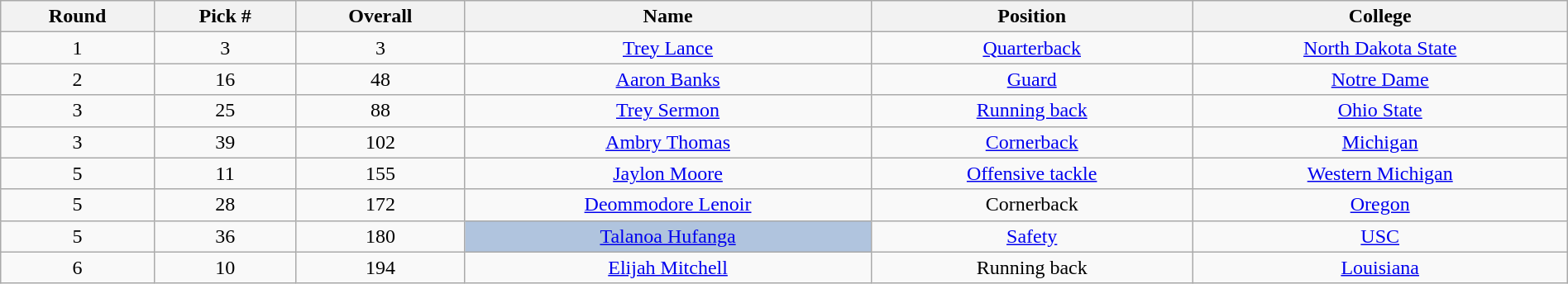<table class="wikitable sortable sortable" style="width: 100%; text-align:center">
<tr>
<th>Round</th>
<th>Pick #</th>
<th>Overall</th>
<th>Name</th>
<th>Position</th>
<th>College</th>
</tr>
<tr>
<td>1</td>
<td>3</td>
<td>3</td>
<td><a href='#'>Trey Lance</a></td>
<td><a href='#'>Quarterback</a></td>
<td><a href='#'>North Dakota State</a></td>
</tr>
<tr>
<td>2</td>
<td>16</td>
<td>48</td>
<td><a href='#'>Aaron Banks</a></td>
<td><a href='#'>Guard</a></td>
<td><a href='#'>Notre Dame</a></td>
</tr>
<tr>
<td>3</td>
<td>25</td>
<td>88</td>
<td><a href='#'>Trey Sermon</a></td>
<td><a href='#'>Running back</a></td>
<td><a href='#'>Ohio State</a></td>
</tr>
<tr>
<td>3</td>
<td>39</td>
<td>102</td>
<td><a href='#'>Ambry Thomas</a></td>
<td><a href='#'>Cornerback</a></td>
<td><a href='#'>Michigan</a></td>
</tr>
<tr>
<td>5</td>
<td>11</td>
<td>155</td>
<td><a href='#'>Jaylon Moore</a></td>
<td><a href='#'>Offensive tackle</a></td>
<td><a href='#'>Western Michigan</a></td>
</tr>
<tr>
<td>5</td>
<td>28</td>
<td>172</td>
<td><a href='#'>Deommodore Lenoir</a></td>
<td>Cornerback</td>
<td><a href='#'>Oregon</a></td>
</tr>
<tr>
<td>5</td>
<td>36</td>
<td>180</td>
<td bgcolor=lightsteelblue><a href='#'>Talanoa Hufanga</a></td>
<td><a href='#'>Safety</a></td>
<td><a href='#'>USC</a></td>
</tr>
<tr>
<td>6</td>
<td>10</td>
<td>194</td>
<td><a href='#'>Elijah Mitchell</a></td>
<td>Running back</td>
<td><a href='#'>Louisiana</a></td>
</tr>
</table>
